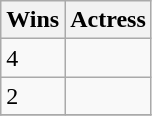<table class="wikitable">
<tr>
<th scope="col">Wins</th>
<th scope="col">Actress</th>
</tr>
<tr>
<td>4</td>
<td></td>
</tr>
<tr>
<td>2</td>
<td></td>
</tr>
<tr>
</tr>
</table>
